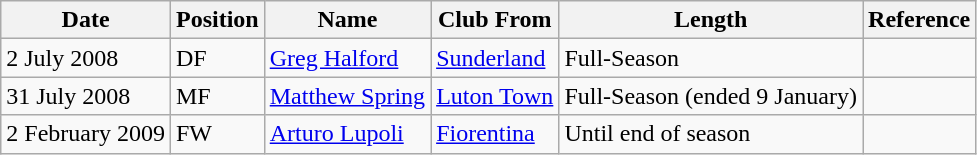<table class="wikitable">
<tr>
<th>Date</th>
<th>Position</th>
<th>Name</th>
<th>Club From</th>
<th>Length</th>
<th>Reference</th>
</tr>
<tr>
<td>2 July 2008</td>
<td>DF</td>
<td><a href='#'>Greg Halford</a></td>
<td><a href='#'>Sunderland</a></td>
<td>Full-Season</td>
<td></td>
</tr>
<tr>
<td>31 July 2008</td>
<td>MF</td>
<td><a href='#'>Matthew Spring</a></td>
<td><a href='#'>Luton Town</a></td>
<td>Full-Season (ended 9 January)</td>
<td></td>
</tr>
<tr>
<td>2 February 2009</td>
<td>FW</td>
<td><a href='#'>Arturo Lupoli</a></td>
<td><a href='#'>Fiorentina</a></td>
<td>Until end of season</td>
<td></td>
</tr>
</table>
